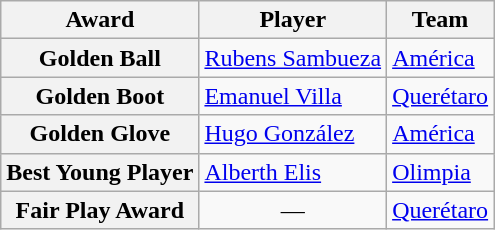<table class="wikitable">
<tr>
<th>Award</th>
<th>Player</th>
<th>Team</th>
</tr>
<tr>
<th>Golden Ball</th>
<td> <a href='#'>Rubens Sambueza</a></td>
<td> <a href='#'>América</a></td>
</tr>
<tr>
<th>Golden Boot</th>
<td> <a href='#'>Emanuel Villa</a></td>
<td> <a href='#'>Querétaro</a></td>
</tr>
<tr>
<th>Golden Glove</th>
<td> <a href='#'>Hugo González</a></td>
<td> <a href='#'>América</a></td>
</tr>
<tr>
<th>Best Young Player</th>
<td> <a href='#'>Alberth Elis</a></td>
<td> <a href='#'>Olimpia</a></td>
</tr>
<tr>
<th>Fair Play Award</th>
<td align=center>—</td>
<td> <a href='#'>Querétaro</a></td>
</tr>
</table>
